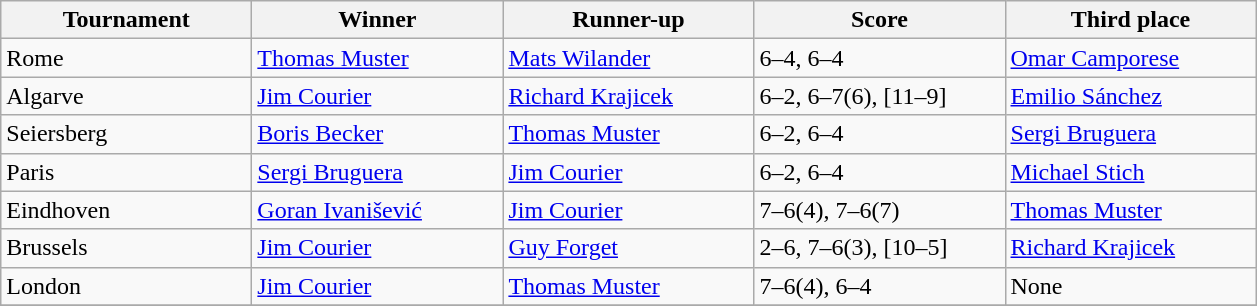<table class="wikitable">
<tr>
<th style="width:160px">Tournament</th>
<th style="width:160px">Winner</th>
<th style="width:160px">Runner-up</th>
<th style="width:160px" class="unsortable">Score</th>
<th style="width:160px">Third place</th>
</tr>
<tr>
<td>Rome</td>
<td>  <a href='#'>Thomas Muster</a></td>
<td>  <a href='#'>Mats Wilander</a></td>
<td>6–4, 6–4</td>
<td> <a href='#'>Omar Camporese</a></td>
</tr>
<tr>
<td>Algarve</td>
<td>  <a href='#'>Jim Courier</a></td>
<td>  <a href='#'>Richard Krajicek</a></td>
<td>6–2, 6–7(6), [11–9]</td>
<td> <a href='#'>Emilio Sánchez</a></td>
</tr>
<tr>
<td>Seiersberg</td>
<td>  <a href='#'>Boris Becker</a></td>
<td>  <a href='#'>Thomas Muster</a></td>
<td>6–2, 6–4</td>
<td> <a href='#'>Sergi Bruguera</a></td>
</tr>
<tr>
<td>Paris</td>
<td>  <a href='#'>Sergi Bruguera</a></td>
<td>  <a href='#'>Jim Courier</a></td>
<td>6–2, 6–4</td>
<td> <a href='#'>Michael Stich</a></td>
</tr>
<tr>
<td>Eindhoven</td>
<td>  <a href='#'>Goran Ivanišević</a></td>
<td>  <a href='#'>Jim Courier</a></td>
<td>7–6(4), 7–6(7)</td>
<td> <a href='#'>Thomas Muster</a></td>
</tr>
<tr>
<td>Brussels</td>
<td>  <a href='#'>Jim Courier</a></td>
<td>  <a href='#'>Guy Forget</a></td>
<td>2–6, 7–6(3), [10–5]</td>
<td> <a href='#'>Richard Krajicek</a></td>
</tr>
<tr>
<td>London</td>
<td>  <a href='#'>Jim Courier</a></td>
<td>  <a href='#'>Thomas Muster</a></td>
<td>7–6(4), 6–4</td>
<td>None</td>
</tr>
<tr>
</tr>
</table>
